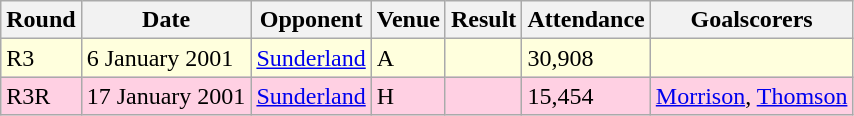<table class="wikitable">
<tr>
<th>Round</th>
<th>Date</th>
<th>Opponent</th>
<th>Venue</th>
<th>Result</th>
<th>Attendance</th>
<th>Goalscorers</th>
</tr>
<tr style="background-color: #ffffdd;">
<td>R3</td>
<td>6 January 2001</td>
<td><a href='#'>Sunderland</a></td>
<td>A</td>
<td></td>
<td>30,908</td>
<td></td>
</tr>
<tr style="background-color: #ffd0e3;">
<td>R3R</td>
<td>17 January 2001</td>
<td><a href='#'>Sunderland</a></td>
<td>H</td>
<td> </td>
<td>15,454</td>
<td><a href='#'>Morrison</a>, <a href='#'>Thomson</a></td>
</tr>
</table>
